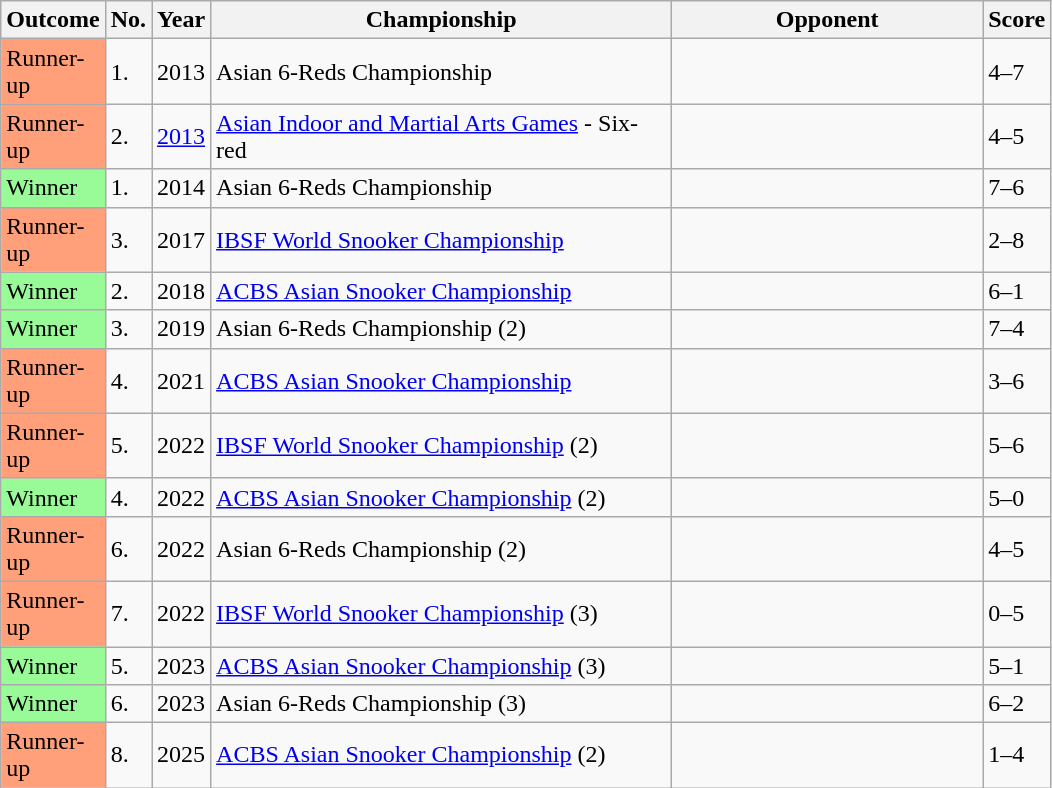<table class="wikitable sortable">
<tr>
<th width="50">Outcome</th>
<th width="20">No.</th>
<th width="20">Year</th>
<th width="300">Championship</th>
<th width="200">Opponent</th>
<th width="20">Score</th>
</tr>
<tr>
<td style="background:#FFA07A">Runner-up</td>
<td>1.</td>
<td>2013</td>
<td>Asian 6-Reds Championship</td>
<td></td>
<td>4–7</td>
</tr>
<tr>
<td style="background:#FFA07A">Runner-up</td>
<td>2.</td>
<td><a href='#'>2013</a></td>
<td><a href='#'>Asian Indoor and Martial Arts Games</a> - Six-red</td>
<td></td>
<td>4–5</td>
</tr>
<tr>
<td style="background:#98FB98">Winner</td>
<td>1.</td>
<td>2014</td>
<td>Asian 6-Reds Championship</td>
<td></td>
<td>7–6</td>
</tr>
<tr>
<td style="background:#FFA07A">Runner-up</td>
<td>3.</td>
<td>2017</td>
<td><a href='#'>IBSF World Snooker Championship</a></td>
<td></td>
<td>2–8</td>
</tr>
<tr>
<td style="background:#98FB98">Winner</td>
<td>2.</td>
<td>2018</td>
<td><a href='#'>ACBS Asian Snooker Championship</a></td>
<td></td>
<td>6–1</td>
</tr>
<tr>
<td style="background:#98FB98">Winner</td>
<td>3.</td>
<td>2019</td>
<td>Asian 6-Reds Championship (2)</td>
<td></td>
<td>7–4</td>
</tr>
<tr>
<td style="background:#FFA07A">Runner-up</td>
<td>4.</td>
<td>2021</td>
<td><a href='#'>ACBS Asian Snooker Championship</a></td>
<td></td>
<td>3–6</td>
</tr>
<tr>
<td style="background:#FFA07A">Runner-up</td>
<td>5.</td>
<td>2022</td>
<td><a href='#'>IBSF World Snooker Championship</a> (2)</td>
<td></td>
<td>5–6</td>
</tr>
<tr>
<td style="background:#98FB98">Winner</td>
<td>4.</td>
<td>2022</td>
<td><a href='#'>ACBS Asian Snooker Championship</a> (2)</td>
<td></td>
<td>5–0</td>
</tr>
<tr>
<td style="background:#FFA07A">Runner-up</td>
<td>6.</td>
<td>2022</td>
<td>Asian 6-Reds Championship (2)</td>
<td></td>
<td>4–5</td>
</tr>
<tr>
<td style="background:#FFA07A">Runner-up</td>
<td>7.</td>
<td>2022</td>
<td><a href='#'>IBSF World Snooker Championship</a> (3)</td>
<td></td>
<td>0–5</td>
</tr>
<tr>
<td style="background:#98FB98">Winner</td>
<td>5.</td>
<td>2023</td>
<td><a href='#'>ACBS Asian Snooker Championship</a> (3)</td>
<td></td>
<td>5–1</td>
</tr>
<tr>
<td style="background:#98FB98">Winner</td>
<td>6.</td>
<td>2023</td>
<td>Asian 6-Reds Championship (3)</td>
<td></td>
<td>6–2</td>
</tr>
<tr>
<td style="background:#FFA07A">Runner-up</td>
<td>8.</td>
<td>2025</td>
<td><a href='#'>ACBS Asian Snooker Championship</a> (2)</td>
<td></td>
<td>1–4</td>
</tr>
</table>
